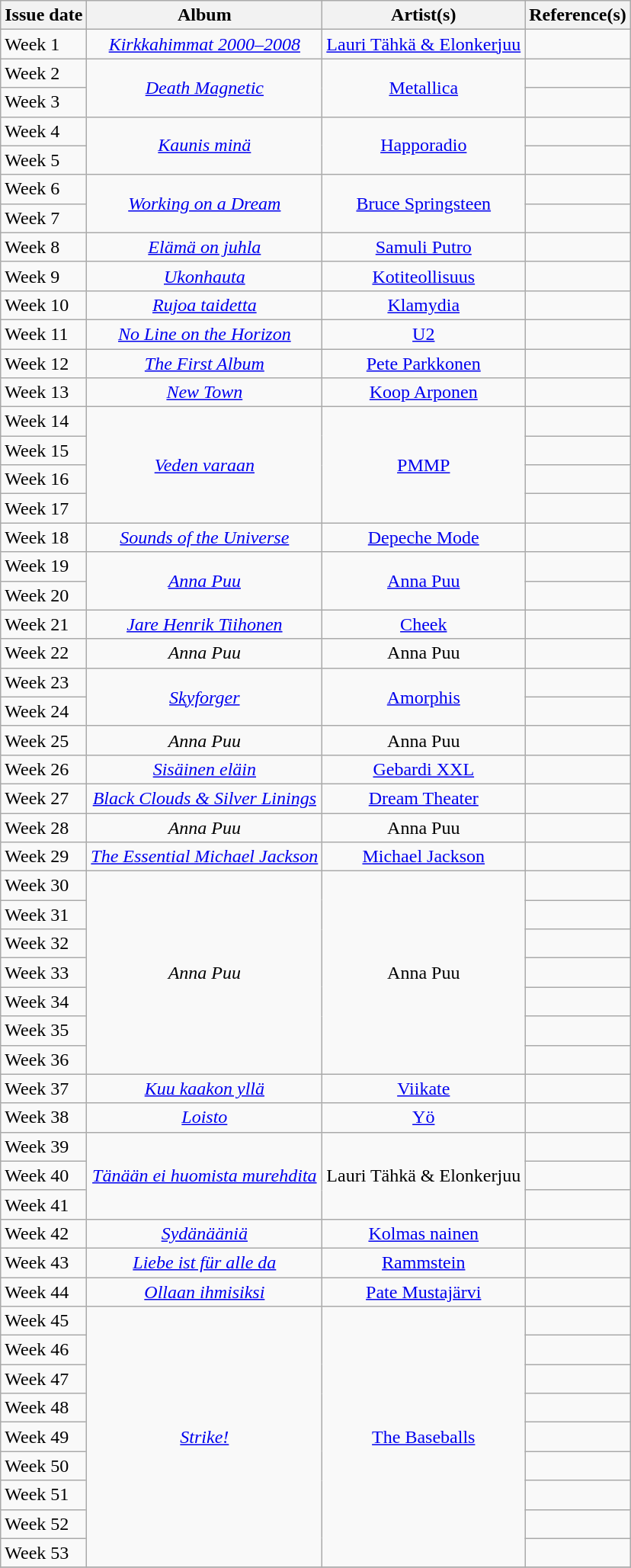<table class="wikitable">
<tr>
<th style="text-align: center;">Issue date</th>
<th style="text-align: center;">Album</th>
<th style="text-align: center;">Artist(s)</th>
<th style="text-align: center;">Reference(s)</th>
</tr>
<tr>
<td>Week 1</td>
<td style="text-align: center;" rowspan="1"><em><a href='#'>Kirkkahimmat 2000&ndash;2008</a></em></td>
<td style="text-align: center;" rowspan="1"><a href='#'>Lauri Tähkä & Elonkerjuu</a></td>
<td style="text-align: center;"></td>
</tr>
<tr>
<td>Week 2</td>
<td style="text-align: center;" rowspan="2"><em><a href='#'>Death Magnetic</a></em></td>
<td style="text-align: center;" rowspan="2"><a href='#'>Metallica</a></td>
<td style="text-align: center;"></td>
</tr>
<tr>
<td>Week 3</td>
<td style="text-align: center;"></td>
</tr>
<tr>
<td>Week 4</td>
<td style="text-align: center;" rowspan="2"><em><a href='#'>Kaunis minä</a></em></td>
<td style="text-align: center;" rowspan="2"><a href='#'>Happoradio</a></td>
<td style="text-align: center;"></td>
</tr>
<tr>
<td>Week 5</td>
<td style="text-align: center;"></td>
</tr>
<tr>
<td>Week 6</td>
<td style="text-align: center;" rowspan="2"><em><a href='#'>Working on a Dream</a></em></td>
<td style="text-align: center;" rowspan="2"><a href='#'>Bruce Springsteen</a></td>
<td style="text-align: center;"></td>
</tr>
<tr>
<td>Week 7</td>
<td style="text-align: center;"></td>
</tr>
<tr>
<td>Week 8</td>
<td style="text-align: center;" rowspan="1"><em><a href='#'>Elämä on juhla</a></em></td>
<td style="text-align: center;" rowspan="1"><a href='#'>Samuli Putro</a></td>
<td style="text-align: center;"></td>
</tr>
<tr>
<td>Week 9</td>
<td style="text-align: center;" rowspan="1"><em><a href='#'>Ukonhauta</a></em></td>
<td style="text-align: center;" rowspan="1"><a href='#'>Kotiteollisuus</a></td>
<td style="text-align: center;"></td>
</tr>
<tr>
<td>Week 10</td>
<td style="text-align: center;" rowspan="1"><em><a href='#'>Rujoa taidetta</a></em></td>
<td style="text-align: center;" rowspan="1"><a href='#'>Klamydia</a></td>
<td style="text-align: center;"></td>
</tr>
<tr>
<td>Week 11</td>
<td style="text-align: center;" rowspan="1"><em><a href='#'>No Line on the Horizon</a></em></td>
<td style="text-align: center;" rowspan="1"><a href='#'>U2</a></td>
<td style="text-align: center;"></td>
</tr>
<tr>
<td>Week 12</td>
<td style="text-align: center;" rowspan="1"><em><a href='#'>The First Album</a></em></td>
<td style="text-align: center;" rowspan="1"><a href='#'>Pete Parkkonen</a></td>
<td style="text-align: center;"></td>
</tr>
<tr>
<td>Week 13</td>
<td style="text-align: center;" rowspan="1"><em><a href='#'>New Town</a></em></td>
<td style="text-align: center;" rowspan="1"><a href='#'>Koop Arponen</a></td>
<td style="text-align: center;"></td>
</tr>
<tr>
<td>Week 14</td>
<td style="text-align: center;" rowspan="4"><em><a href='#'>Veden varaan</a></em></td>
<td style="text-align: center;" rowspan="4"><a href='#'>PMMP</a></td>
<td style="text-align: center;"></td>
</tr>
<tr>
<td>Week 15</td>
<td style="text-align: center;"></td>
</tr>
<tr>
<td>Week 16</td>
<td style="text-align: center;"></td>
</tr>
<tr>
<td>Week 17</td>
<td style="text-align: center;"></td>
</tr>
<tr>
<td>Week 18</td>
<td style="text-align: center;" rowspan="1"><em><a href='#'>Sounds of the Universe</a></em></td>
<td style="text-align: center;" rowspan="1"><a href='#'>Depeche Mode</a></td>
<td style="text-align: center;"></td>
</tr>
<tr>
<td>Week 19</td>
<td style="text-align: center;" rowspan="2"><em><a href='#'>Anna Puu</a></em></td>
<td style="text-align: center;" rowspan="2"><a href='#'>Anna Puu</a></td>
<td style="text-align: center;"></td>
</tr>
<tr>
<td>Week 20</td>
<td style="text-align: center;"></td>
</tr>
<tr>
<td>Week 21</td>
<td style="text-align: center;" rowspan="1"><em><a href='#'>Jare Henrik Tiihonen</a></em></td>
<td style="text-align: center;" rowspan="1"><a href='#'>Cheek</a></td>
<td style="text-align: center;"></td>
</tr>
<tr>
<td>Week 22</td>
<td style="text-align: center;" rowspan="1"><em>Anna Puu</em></td>
<td style="text-align: center;" rowspan="1">Anna Puu</td>
<td style="text-align: center;"></td>
</tr>
<tr>
<td>Week 23</td>
<td style="text-align: center;" rowspan="2"><em><a href='#'>Skyforger</a></em></td>
<td style="text-align: center;" rowspan="2"><a href='#'>Amorphis</a></td>
<td style="text-align: center;"></td>
</tr>
<tr>
<td>Week 24</td>
<td style="text-align: center;"></td>
</tr>
<tr>
<td>Week 25</td>
<td style="text-align: center;" rowspan="1"><em>Anna Puu</em></td>
<td style="text-align: center;" rowspan="1">Anna Puu</td>
<td style="text-align: center;"></td>
</tr>
<tr>
<td>Week 26</td>
<td style="text-align: center;" rowspan="1"><em><a href='#'>Sisäinen eläin</a></em></td>
<td style="text-align: center;" rowspan="1"><a href='#'>Gebardi XXL</a></td>
<td style="text-align: center;"></td>
</tr>
<tr>
<td>Week 27</td>
<td style="text-align: center;" rowspan="1"><em><a href='#'>Black Clouds & Silver Linings</a></em></td>
<td style="text-align: center;" rowspan="1"><a href='#'>Dream Theater</a></td>
<td style="text-align: center;"></td>
</tr>
<tr>
<td>Week 28</td>
<td style="text-align: center;" rowspan="1"><em>Anna Puu</em></td>
<td style="text-align: center;" rowspan="1">Anna Puu</td>
<td style="text-align: center;"></td>
</tr>
<tr>
<td>Week 29</td>
<td style="text-align: center;" rowspan="1"><em><a href='#'>The Essential Michael Jackson</a></em></td>
<td style="text-align: center;" rowspan="1"><a href='#'>Michael Jackson</a></td>
<td style="text-align: center;"></td>
</tr>
<tr>
<td>Week 30</td>
<td style="text-align: center;" rowspan="7"><em>Anna Puu</em></td>
<td style="text-align: center;" rowspan="7">Anna Puu</td>
<td style="text-align: center;"></td>
</tr>
<tr>
<td>Week 31</td>
<td style="text-align: center;"></td>
</tr>
<tr>
<td>Week 32</td>
<td style="text-align: center;"></td>
</tr>
<tr>
<td>Week 33</td>
<td style="text-align: center;"></td>
</tr>
<tr>
<td>Week 34</td>
<td style="text-align: center;"></td>
</tr>
<tr>
<td>Week 35</td>
<td style="text-align: center;"></td>
</tr>
<tr>
<td>Week 36</td>
<td style="text-align: center;"></td>
</tr>
<tr>
<td>Week 37</td>
<td style="text-align: center;" rowspan="1"><em><a href='#'>Kuu kaakon yllä</a></em></td>
<td style="text-align: center;" rowspan="1"><a href='#'>Viikate</a></td>
<td style="text-align: center;"></td>
</tr>
<tr>
<td>Week 38</td>
<td style="text-align: center;" rowspan="1"><em><a href='#'>Loisto</a></em></td>
<td style="text-align: center;" rowspan="1"><a href='#'>Yö</a></td>
<td style="text-align: center;"></td>
</tr>
<tr>
<td>Week 39</td>
<td style="text-align: center;" rowspan="3"><em><a href='#'>Tänään ei huomista murehdita</a></em></td>
<td style="text-align: center;" rowspan="3">Lauri Tähkä & Elonkerjuu</td>
<td style="text-align: center;"></td>
</tr>
<tr>
<td>Week 40</td>
<td style="text-align: center;"></td>
</tr>
<tr>
<td>Week 41</td>
<td style="text-align: center;"></td>
</tr>
<tr>
<td>Week 42</td>
<td style="text-align: center;" rowspan="1"><em><a href='#'>Sydänääniä</a></em></td>
<td style="text-align: center;" rowspan="1"><a href='#'>Kolmas nainen</a></td>
<td style="text-align: center;"></td>
</tr>
<tr>
<td>Week 43</td>
<td style="text-align: center;" rowspan="1"><em><a href='#'>Liebe ist für alle da</a></em></td>
<td style="text-align: center;" rowspan="1"><a href='#'>Rammstein</a></td>
<td style="text-align: center;"></td>
</tr>
<tr>
<td>Week 44</td>
<td style="text-align: center;" rowspan="1"><em><a href='#'>Ollaan ihmisiksi</a></em></td>
<td style="text-align: center;" rowspan="1"><a href='#'>Pate Mustajärvi</a></td>
<td style="text-align: center;"></td>
</tr>
<tr>
<td>Week 45</td>
<td style="text-align: center;" rowspan="9"><em><a href='#'>Strike!</a></em></td>
<td style="text-align: center;" rowspan="9"><a href='#'>The Baseballs</a></td>
<td style="text-align: center;"></td>
</tr>
<tr>
<td>Week 46</td>
<td style="text-align: center;"></td>
</tr>
<tr>
<td>Week 47</td>
<td style="text-align: center;"></td>
</tr>
<tr>
<td>Week 48</td>
<td style="text-align: center;"></td>
</tr>
<tr>
<td>Week 49</td>
<td style="text-align: center;"></td>
</tr>
<tr>
<td>Week 50</td>
<td style="text-align: center;"></td>
</tr>
<tr>
<td>Week 51</td>
<td style="text-align: center;"></td>
</tr>
<tr>
<td>Week 52</td>
<td style="text-align: center;"></td>
</tr>
<tr>
<td>Week 53</td>
<td style="text-align: center;"></td>
</tr>
<tr>
</tr>
</table>
